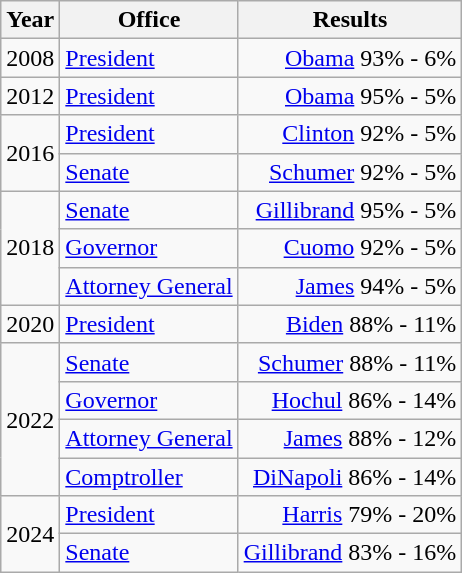<table class=wikitable>
<tr>
<th>Year</th>
<th>Office</th>
<th>Results</th>
</tr>
<tr>
<td>2008</td>
<td><a href='#'>President</a></td>
<td align="right" ><a href='#'>Obama</a> 93% - 6%</td>
</tr>
<tr>
<td>2012</td>
<td><a href='#'>President</a></td>
<td align="right" ><a href='#'>Obama</a> 95% - 5%</td>
</tr>
<tr>
<td rowspan=2>2016</td>
<td><a href='#'>President</a></td>
<td align="right" ><a href='#'>Clinton</a> 92% - 5%</td>
</tr>
<tr>
<td><a href='#'>Senate</a></td>
<td align="right" ><a href='#'>Schumer</a> 92% - 5%</td>
</tr>
<tr>
<td rowspan=3>2018</td>
<td><a href='#'>Senate</a></td>
<td align="right" ><a href='#'>Gillibrand</a> 95% - 5%</td>
</tr>
<tr>
<td><a href='#'>Governor</a></td>
<td align="right" ><a href='#'>Cuomo</a> 92% - 5%</td>
</tr>
<tr>
<td><a href='#'>Attorney General</a></td>
<td align="right" ><a href='#'>James</a> 94% - 5%</td>
</tr>
<tr>
<td>2020</td>
<td><a href='#'>President</a></td>
<td align="right" ><a href='#'>Biden</a> 88% - 11%</td>
</tr>
<tr>
<td rowspan=4>2022</td>
<td><a href='#'>Senate</a></td>
<td align="right" ><a href='#'>Schumer</a> 88% - 11%</td>
</tr>
<tr>
<td><a href='#'>Governor</a></td>
<td align="right" ><a href='#'>Hochul</a> 86% - 14%</td>
</tr>
<tr>
<td><a href='#'>Attorney General</a></td>
<td align="right" ><a href='#'>James</a> 88% - 12%</td>
</tr>
<tr>
<td><a href='#'>Comptroller</a></td>
<td align="right" ><a href='#'>DiNapoli</a> 86% - 14%</td>
</tr>
<tr>
<td rowspan=2>2024</td>
<td><a href='#'>President</a></td>
<td align="right" ><a href='#'>Harris</a> 79% - 20%</td>
</tr>
<tr>
<td><a href='#'>Senate</a></td>
<td align="right" ><a href='#'>Gillibrand</a> 83% - 16%</td>
</tr>
</table>
